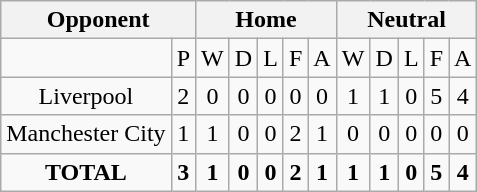<table class="wikitable" style="text-align: center">
<tr>
<th colspan=2>Opponent</th>
<th colspan=5>Home</th>
<th colspan=5>Neutral</th>
</tr>
<tr>
<td></td>
<td>P</td>
<td>W</td>
<td>D</td>
<td>L</td>
<td>F</td>
<td>A</td>
<td>W</td>
<td>D</td>
<td>L</td>
<td>F</td>
<td>A</td>
</tr>
<tr>
<td>Liverpool</td>
<td>2</td>
<td>0</td>
<td>0</td>
<td>0</td>
<td>0</td>
<td>0</td>
<td>1</td>
<td>1</td>
<td>0</td>
<td>5</td>
<td>4</td>
</tr>
<tr>
<td>Manchester City</td>
<td>1</td>
<td>1</td>
<td>0</td>
<td>0</td>
<td>2</td>
<td>1</td>
<td>0</td>
<td>0</td>
<td>0</td>
<td>0</td>
<td>0</td>
</tr>
<tr>
<td><strong>TOTAL</strong></td>
<td><strong>3</strong></td>
<td><strong>1</strong></td>
<td><strong>0</strong></td>
<td><strong>0</strong></td>
<td><strong>2</strong></td>
<td><strong>1</strong></td>
<td><strong>1</strong></td>
<td><strong>1</strong></td>
<td><strong>0</strong></td>
<td><strong>5</strong></td>
<td><strong>4</strong></td>
</tr>
</table>
